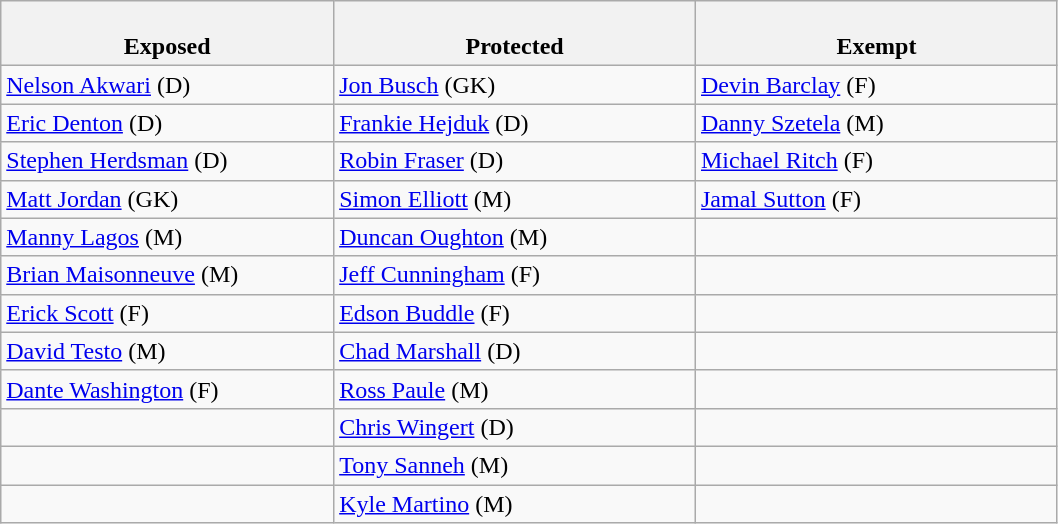<table class="wikitable">
<tr>
<th style="width:23%"><br>Exposed</th>
<th style="width:25%"><br>Protected</th>
<th style="width:25%"><br>Exempt</th>
</tr>
<tr>
<td><a href='#'>Nelson Akwari</a> (D)</td>
<td><a href='#'>Jon Busch</a> (GK)</td>
<td><a href='#'>Devin Barclay</a> (F)</td>
</tr>
<tr>
<td><a href='#'>Eric Denton</a> (D)</td>
<td><a href='#'>Frankie Hejduk</a> (D)</td>
<td><a href='#'>Danny Szetela</a> (M)</td>
</tr>
<tr>
<td><a href='#'>Stephen Herdsman</a> (D)</td>
<td><a href='#'>Robin Fraser</a> (D)</td>
<td><a href='#'>Michael Ritch</a> (F)</td>
</tr>
<tr>
<td><a href='#'>Matt Jordan</a> (GK)</td>
<td><a href='#'>Simon Elliott</a> (M)</td>
<td><a href='#'>Jamal Sutton</a> (F)</td>
</tr>
<tr>
<td><a href='#'>Manny Lagos</a> (M)</td>
<td><a href='#'>Duncan Oughton</a> (M)</td>
<td></td>
</tr>
<tr>
<td><a href='#'>Brian Maisonneuve</a> (M)</td>
<td><a href='#'>Jeff Cunningham</a> (F)</td>
<td></td>
</tr>
<tr>
<td><a href='#'>Erick Scott</a> (F)</td>
<td><a href='#'>Edson Buddle</a> (F)</td>
<td></td>
</tr>
<tr>
<td><a href='#'>David Testo</a> (M)</td>
<td><a href='#'>Chad Marshall</a> (D)</td>
<td></td>
</tr>
<tr>
<td><a href='#'>Dante Washington</a> (F)</td>
<td><a href='#'>Ross Paule</a> (M)</td>
<td></td>
</tr>
<tr>
<td></td>
<td><a href='#'>Chris Wingert</a> (D)</td>
<td></td>
</tr>
<tr>
<td></td>
<td><a href='#'>Tony Sanneh</a> (M)</td>
<td></td>
</tr>
<tr>
<td></td>
<td><a href='#'>Kyle Martino</a> (M)</td>
<td></td>
</tr>
</table>
